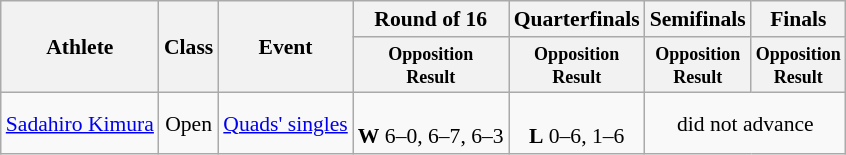<table class=wikitable style="font-size:90%">
<tr>
<th rowspan="2">Athlete</th>
<th rowspan="2">Class</th>
<th rowspan="2">Event</th>
<th>Round of 16</th>
<th>Quarterfinals</th>
<th>Semifinals</th>
<th>Finals</th>
</tr>
<tr>
<th style="line-height:1em"><small>Opposition<br>Result</small></th>
<th style="line-height:1em"><small>Opposition<br>Result</small></th>
<th style="line-height:1em"><small>Opposition<br>Result</small></th>
<th style="line-height:1em"><small>Opposition<br>Result</small></th>
</tr>
<tr>
<td><a href='#'>Sadahiro Kimura</a></td>
<td style="text-align:center;">Open</td>
<td><a href='#'>Quads' singles</a></td>
<td style="text-align:center;"><br><strong>W</strong> 6–0, 6–7, 6–3</td>
<td style="text-align:center;"><br><strong>L</strong> 0–6, 1–6</td>
<td style="text-align:center;" colspan="2">did not advance</td>
</tr>
</table>
